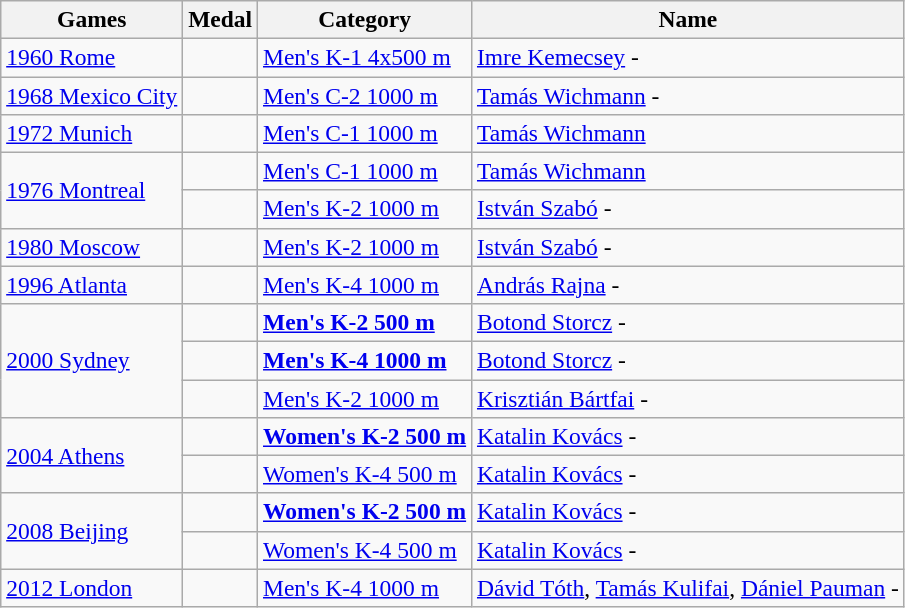<table class="wikitable" style="text-align:left; font-size:98%;">
<tr>
<th>Games</th>
<th>Medal</th>
<th>Category</th>
<th>Name</th>
</tr>
<tr>
<td> <a href='#'>1960 Rome</a></td>
<td></td>
<td><a href='#'>Men's K-1 4x500 m</a></td>
<td><a href='#'>Imre Kemecsey</a> - </td>
</tr>
<tr>
<td> <a href='#'>1968 Mexico City</a></td>
<td></td>
<td><a href='#'>Men's C-2 1000 m</a></td>
<td><a href='#'>Tamás Wichmann</a> - </td>
</tr>
<tr>
<td> <a href='#'>1972 Munich</a></td>
<td></td>
<td><a href='#'>Men's C-1 1000 m</a></td>
<td><a href='#'>Tamás Wichmann</a></td>
</tr>
<tr>
<td rowspan="2"> <a href='#'>1976 Montreal</a></td>
<td></td>
<td><a href='#'>Men's C-1 1000 m</a></td>
<td><a href='#'>Tamás Wichmann</a></td>
</tr>
<tr>
<td></td>
<td><a href='#'>Men's K-2 1000 m</a></td>
<td><a href='#'>István Szabó</a> - </td>
</tr>
<tr>
<td> <a href='#'>1980 Moscow</a></td>
<td></td>
<td><a href='#'>Men's K-2 1000 m</a></td>
<td><a href='#'>István Szabó</a> - </td>
</tr>
<tr>
<td> <a href='#'>1996 Atlanta</a></td>
<td></td>
<td><a href='#'>Men's K-4 1000 m</a></td>
<td><a href='#'>András Rajna</a> - </td>
</tr>
<tr>
<td rowspan="3"> <a href='#'>2000 Sydney</a></td>
<td></td>
<td><strong><a href='#'>Men's K-2 500 m</a></strong></td>
<td><a href='#'>Botond Storcz</a> - </td>
</tr>
<tr>
<td></td>
<td><strong><a href='#'>Men's K-4 1000 m</a></strong></td>
<td><a href='#'>Botond Storcz</a> - </td>
</tr>
<tr>
<td></td>
<td><a href='#'>Men's K-2 1000 m</a></td>
<td><a href='#'>Krisztián Bártfai</a> - </td>
</tr>
<tr>
<td rowspan="2"> <a href='#'>2004 Athens</a></td>
<td></td>
<td><strong><a href='#'>Women's K-2 500 m</a></strong></td>
<td><a href='#'>Katalin Kovács</a> - </td>
</tr>
<tr>
<td></td>
<td><a href='#'>Women's K-4 500 m</a></td>
<td><a href='#'>Katalin Kovács</a> - </td>
</tr>
<tr>
<td rowspan="2"> <a href='#'>2008 Beijing</a></td>
<td></td>
<td><strong><a href='#'>Women's K-2 500 m</a></strong></td>
<td><a href='#'>Katalin Kovács</a> - </td>
</tr>
<tr>
<td></td>
<td><a href='#'>Women's K-4 500 m</a></td>
<td><a href='#'>Katalin Kovács</a> - </td>
</tr>
<tr>
<td> <a href='#'>2012 London</a></td>
<td></td>
<td><a href='#'>Men's K-4 1000 m</a></td>
<td><a href='#'>Dávid Tóth</a>, <a href='#'>Tamás Kulifai</a>, <a href='#'>Dániel Pauman</a> - </td>
</tr>
</table>
